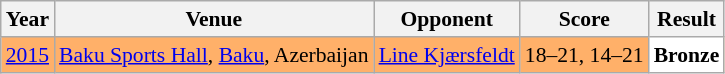<table class="sortable wikitable" style="font-size: 90%;">
<tr>
<th>Year</th>
<th>Venue</th>
<th>Opponent</th>
<th>Score</th>
<th>Result</th>
</tr>
<tr style="background:#FFB069">
<td align="center"><a href='#'>2015</a></td>
<td align="left"><a href='#'>Baku Sports Hall</a>, <a href='#'>Baku</a>, Azerbaijan</td>
<td align="left"> <a href='#'>Line Kjærsfeldt</a></td>
<td align="left">18–21, 14–21</td>
<td style="text-align:left; background:white"> <strong>Bronze</strong></td>
</tr>
</table>
